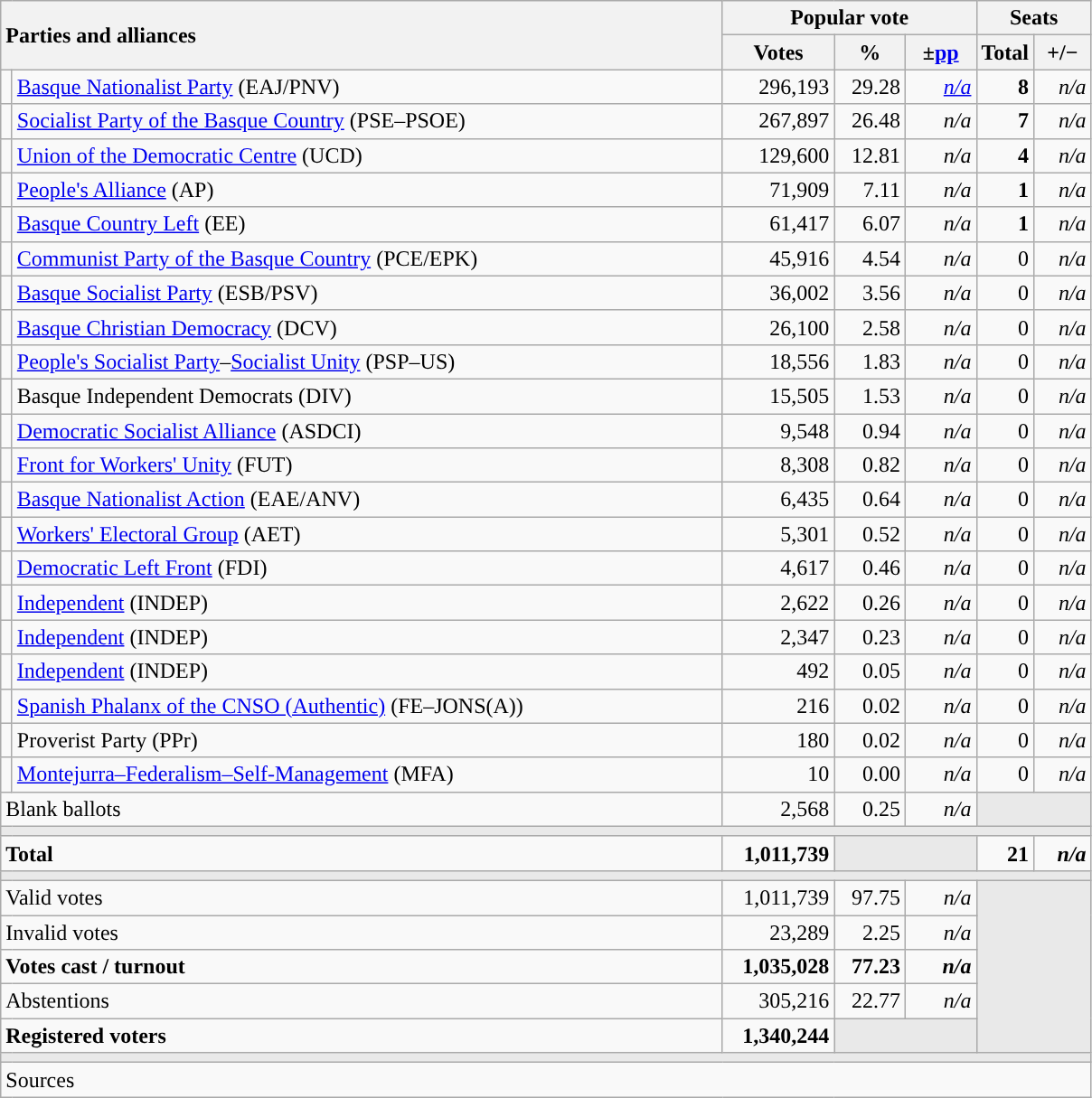<table class="wikitable" style="text-align:right;">
<tr>
<th style="text-align:left;" rowspan="2" colspan="2" width="525">Parties and alliances</th>
<th colspan="3">Popular vote</th>
<th colspan="2">Seats</th>
</tr>
<tr>
<th width="75">Votes</th>
<th width="45">%</th>
<th width="45">±<a href='#'>pp</a></th>
<th width="35">Total</th>
<th width="35">+/−</th>
</tr>
<tr>
<td width="1" style="color:inherit;background:"></td>
<td align="left"><a href='#'>Basque Nationalist Party</a> (EAJ/PNV)</td>
<td>296,193</td>
<td>29.28</td>
<td><em><a href='#'>n/a</a></em></td>
<td><strong>8</strong></td>
<td><em>n/a</em></td>
</tr>
<tr>
<td style="color:inherit;background:"></td>
<td align="left"><a href='#'>Socialist Party of the Basque Country</a> (PSE–PSOE)</td>
<td>267,897</td>
<td>26.48</td>
<td><em>n/a</em></td>
<td><strong>7</strong></td>
<td><em>n/a</em></td>
</tr>
<tr>
<td style="color:inherit;background:"></td>
<td align="left"><a href='#'>Union of the Democratic Centre</a> (UCD)</td>
<td>129,600</td>
<td>12.81</td>
<td><em>n/a</em></td>
<td><strong>4</strong></td>
<td><em>n/a</em></td>
</tr>
<tr>
<td style="color:inherit;background:"></td>
<td align="left"><a href='#'>People's Alliance</a> (AP)</td>
<td>71,909</td>
<td>7.11</td>
<td><em>n/a</em></td>
<td><strong>1</strong></td>
<td><em>n/a</em></td>
</tr>
<tr>
<td style="color:inherit;background:"></td>
<td align="left"><a href='#'>Basque Country Left</a> (EE)</td>
<td>61,417</td>
<td>6.07</td>
<td><em>n/a</em></td>
<td><strong>1</strong></td>
<td><em>n/a</em></td>
</tr>
<tr>
<td style="color:inherit;background:"></td>
<td align="left"><a href='#'>Communist Party of the Basque Country</a> (PCE/EPK)</td>
<td>45,916</td>
<td>4.54</td>
<td><em>n/a</em></td>
<td>0</td>
<td><em>n/a</em></td>
</tr>
<tr>
<td style="color:inherit;background:"></td>
<td align="left"><a href='#'>Basque Socialist Party</a> (ESB/PSV)</td>
<td>36,002</td>
<td>3.56</td>
<td><em>n/a</em></td>
<td>0</td>
<td><em>n/a</em></td>
</tr>
<tr>
<td style="color:inherit;background:"></td>
<td align="left"><a href='#'>Basque Christian Democracy</a> (DCV)</td>
<td>26,100</td>
<td>2.58</td>
<td><em>n/a</em></td>
<td>0</td>
<td><em>n/a</em></td>
</tr>
<tr>
<td style="color:inherit;background:"></td>
<td align="left"><a href='#'>People's Socialist Party</a>–<a href='#'>Socialist Unity</a> (PSP–US)</td>
<td>18,556</td>
<td>1.83</td>
<td><em>n/a</em></td>
<td>0</td>
<td><em>n/a</em></td>
</tr>
<tr>
<td style="color:inherit;background:"></td>
<td align="left">Basque Independent Democrats (DIV)</td>
<td>15,505</td>
<td>1.53</td>
<td><em>n/a</em></td>
<td>0</td>
<td><em>n/a</em></td>
</tr>
<tr>
<td style="color:inherit;background:"></td>
<td align="left"><a href='#'>Democratic Socialist Alliance</a> (ASDCI)</td>
<td>9,548</td>
<td>0.94</td>
<td><em>n/a</em></td>
<td>0</td>
<td><em>n/a</em></td>
</tr>
<tr>
<td style="color:inherit;background:"></td>
<td align="left"><a href='#'>Front for Workers' Unity</a> (FUT)</td>
<td>8,308</td>
<td>0.82</td>
<td><em>n/a</em></td>
<td>0</td>
<td><em>n/a</em></td>
</tr>
<tr>
<td style="color:inherit;background:"></td>
<td align="left"><a href='#'>Basque Nationalist Action</a> (EAE/ANV)</td>
<td>6,435</td>
<td>0.64</td>
<td><em>n/a</em></td>
<td>0</td>
<td><em>n/a</em></td>
</tr>
<tr>
<td style="color:inherit;background:"></td>
<td align="left"><a href='#'>Workers' Electoral Group</a> (AET)</td>
<td>5,301</td>
<td>0.52</td>
<td><em>n/a</em></td>
<td>0</td>
<td><em>n/a</em></td>
</tr>
<tr>
<td style="color:inherit;background:"></td>
<td align="left"><a href='#'>Democratic Left Front</a> (FDI)</td>
<td>4,617</td>
<td>0.46</td>
<td><em>n/a</em></td>
<td>0</td>
<td><em>n/a</em></td>
</tr>
<tr>
<td style="color:inherit;background:"></td>
<td align="left"><a href='#'>Independent</a> (INDEP)</td>
<td>2,622</td>
<td>0.26</td>
<td><em>n/a</em></td>
<td>0</td>
<td><em>n/a</em></td>
</tr>
<tr>
<td style="color:inherit;background:"></td>
<td align="left"><a href='#'>Independent</a> (INDEP)</td>
<td>2,347</td>
<td>0.23</td>
<td><em>n/a</em></td>
<td>0</td>
<td><em>n/a</em></td>
</tr>
<tr>
<td style="color:inherit;background:"></td>
<td align="left"><a href='#'>Independent</a> (INDEP)</td>
<td>492</td>
<td>0.05</td>
<td><em>n/a</em></td>
<td>0</td>
<td><em>n/a</em></td>
</tr>
<tr>
<td style="color:inherit;background:"></td>
<td align="left"><a href='#'>Spanish Phalanx of the CNSO (Authentic)</a> (FE–JONS(A))</td>
<td>216</td>
<td>0.02</td>
<td><em>n/a</em></td>
<td>0</td>
<td><em>n/a</em></td>
</tr>
<tr>
<td style="color:inherit;background:"></td>
<td align="left">Proverist Party (PPr)</td>
<td>180</td>
<td>0.02</td>
<td><em>n/a</em></td>
<td>0</td>
<td><em>n/a</em></td>
</tr>
<tr>
<td style="color:inherit;background:"></td>
<td align="left"><a href='#'>Montejurra–Federalism–Self-Management</a> (MFA)</td>
<td>10</td>
<td>0.00</td>
<td><em>n/a</em></td>
<td>0</td>
<td><em>n/a</em></td>
</tr>
<tr>
<td align="left" colspan="2">Blank ballots</td>
<td>2,568</td>
<td>0.25</td>
<td><em>n/a</em></td>
<td bgcolor="#E9E9E9" colspan="2"></td>
</tr>
<tr>
<td colspan="7" bgcolor="#E9E9E9"></td>
</tr>
<tr style="font-weight:bold;">
<td align="left" colspan="2">Total</td>
<td>1,011,739</td>
<td bgcolor="#E9E9E9" colspan="2"></td>
<td>21</td>
<td><em>n/a</em></td>
</tr>
<tr>
<td colspan="7" bgcolor="#E9E9E9"></td>
</tr>
<tr>
<td align="left" colspan="2">Valid votes</td>
<td>1,011,739</td>
<td>97.75</td>
<td><em>n/a</em></td>
<td bgcolor="#E9E9E9" colspan="2" rowspan="5"></td>
</tr>
<tr>
<td align="left" colspan="2">Invalid votes</td>
<td>23,289</td>
<td>2.25</td>
<td><em>n/a</em></td>
</tr>
<tr style="font-weight:bold;">
<td align="left" colspan="2">Votes cast / turnout</td>
<td>1,035,028</td>
<td>77.23</td>
<td><em>n/a</em></td>
</tr>
<tr>
<td align="left" colspan="2">Abstentions</td>
<td>305,216</td>
<td>22.77</td>
<td><em>n/a</em></td>
</tr>
<tr style="font-weight:bold;">
<td align="left" colspan="2">Registered voters</td>
<td>1,340,244</td>
<td bgcolor="#E9E9E9" colspan="2"></td>
</tr>
<tr>
<td colspan="7" bgcolor="#E9E9E9"></td>
</tr>
<tr>
<td align="left" colspan="7">Sources</td>
</tr>
</table>
